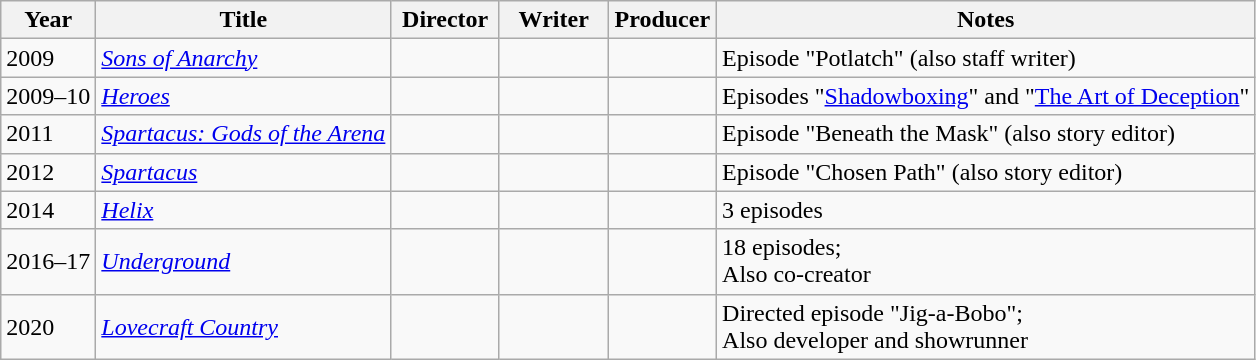<table class="wikitable">
<tr>
<th>Year</th>
<th>Title</th>
<th width="65">Director</th>
<th width="65">Writer</th>
<th width="65">Producer</th>
<th>Notes</th>
</tr>
<tr>
<td>2009</td>
<td><em><a href='#'>Sons of Anarchy</a></em></td>
<td></td>
<td></td>
<td></td>
<td>Episode "Potlatch" (also staff writer)</td>
</tr>
<tr>
<td>2009–10</td>
<td><em><a href='#'>Heroes</a></em></td>
<td></td>
<td></td>
<td></td>
<td>Episodes "<a href='#'>Shadowboxing</a>" and "<a href='#'>The Art of Deception</a>"</td>
</tr>
<tr>
<td>2011</td>
<td><em><a href='#'>Spartacus: Gods of the Arena</a></em></td>
<td></td>
<td></td>
<td></td>
<td>Episode "Beneath the Mask" (also story editor)</td>
</tr>
<tr>
<td>2012</td>
<td><em><a href='#'>Spartacus</a></em></td>
<td></td>
<td></td>
<td></td>
<td>Episode "Chosen Path" (also story editor)</td>
</tr>
<tr>
<td>2014</td>
<td><em><a href='#'>Helix</a></em></td>
<td></td>
<td></td>
<td></td>
<td>3 episodes</td>
</tr>
<tr>
<td>2016–17</td>
<td><em><a href='#'>Underground</a></em></td>
<td></td>
<td></td>
<td></td>
<td>18 episodes;<br>Also co-creator</td>
</tr>
<tr>
<td>2020</td>
<td><em><a href='#'>Lovecraft Country</a></em></td>
<td></td>
<td></td>
<td></td>
<td>Directed episode "Jig-a-Bobo";<br>Also developer and showrunner</td>
</tr>
</table>
